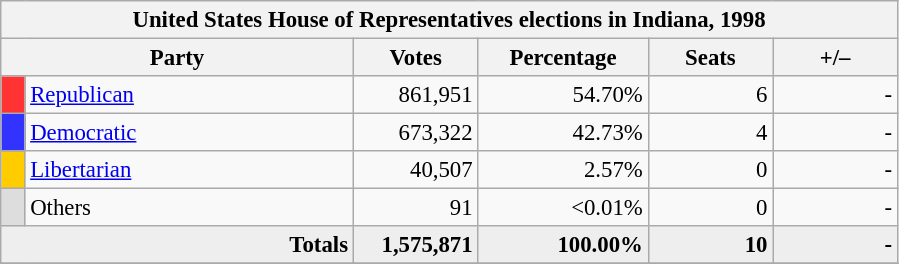<table class="wikitable" style="font-size: 95%;">
<tr>
<th colspan="6">United States House of Representatives elections in Indiana, 1998</th>
</tr>
<tr>
<th colspan=2 style="width: 15em">Party</th>
<th style="width: 5em">Votes</th>
<th style="width: 7em">Percentage</th>
<th style="width: 5em">Seats</th>
<th style="width: 5em">+/–</th>
</tr>
<tr>
<th style="background-color:#FF3333; width: 3px"></th>
<td style="width: 130px"><a href='#'>Republican</a></td>
<td align="right">861,951</td>
<td align="right">54.70%</td>
<td align="right">6</td>
<td align="right">-</td>
</tr>
<tr>
<th style="background-color:#3333FF; width: 3px"></th>
<td style="width: 130px"><a href='#'>Democratic</a></td>
<td align="right">673,322</td>
<td align="right">42.73%</td>
<td align="right">4</td>
<td align="right">-</td>
</tr>
<tr>
<th style="background-color:#FFCC00; width: 3px"></th>
<td style="width: 130px"><a href='#'>Libertarian</a></td>
<td align="right">40,507</td>
<td align="right">2.57%</td>
<td align="right">0</td>
<td align="right">-</td>
</tr>
<tr>
<th style="background-color:#DDDDDD; width: 3px"></th>
<td style="width: 130px">Others</td>
<td align="right">91</td>
<td align="right"><0.01%</td>
<td align="right">0</td>
<td align="right">-</td>
</tr>
<tr bgcolor="#EEEEEE">
<td colspan="2" align="right"><strong>Totals</strong></td>
<td align="right"><strong>1,575,871</strong></td>
<td align="right"><strong>100.00%</strong></td>
<td align="right"><strong>10</strong></td>
<td align="right"><strong>-</strong></td>
</tr>
<tr bgcolor="#EEEEEE">
</tr>
</table>
